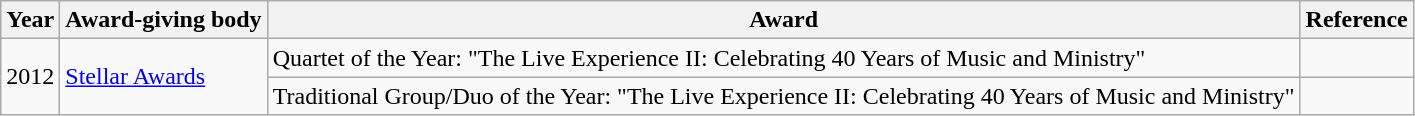<table class="wikitable">
<tr>
<th>Year</th>
<th>Award-giving body</th>
<th>Award</th>
<th>Reference</th>
</tr>
<tr>
<td rowspan=2>2012</td>
<td rowspan=2><a href='#'>Stellar Awards</a></td>
<td>Quartet of the Year: "The Live Experience II: Celebrating 40 Years of Music and Ministry"</td>
<td></td>
</tr>
<tr>
<td>Traditional Group/Duo of the Year: "The Live Experience II: Celebrating 40 Years of Music and Ministry"</td>
<td></td>
</tr>
</table>
